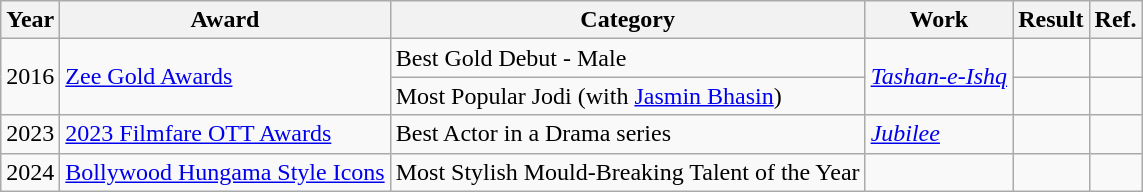<table class="wikitable">
<tr>
<th>Year</th>
<th>Award</th>
<th>Category</th>
<th>Work</th>
<th>Result</th>
<th>Ref.</th>
</tr>
<tr>
<td rowspan="2">2016</td>
<td rowspan="2"><a href='#'>Zee Gold Awards</a></td>
<td>Best Gold Debut - Male</td>
<td rowspan="2"><em><a href='#'>Tashan-e-Ishq</a></em></td>
<td></td>
<td></td>
</tr>
<tr>
<td>Most Popular Jodi (with <a href='#'>Jasmin Bhasin</a>)</td>
<td></td>
<td></td>
</tr>
<tr>
<td>2023</td>
<td><a href='#'>2023 Filmfare OTT Awards</a></td>
<td>Best Actor in a Drama series</td>
<td><em><a href='#'>Jubilee</a></em></td>
<td></td>
<td></td>
</tr>
<tr>
<td>2024</td>
<td><a href='#'>Bollywood Hungama Style Icons</a></td>
<td>Most Stylish Mould-Breaking Talent of the Year</td>
<td></td>
<td></td>
<td></td>
</tr>
</table>
